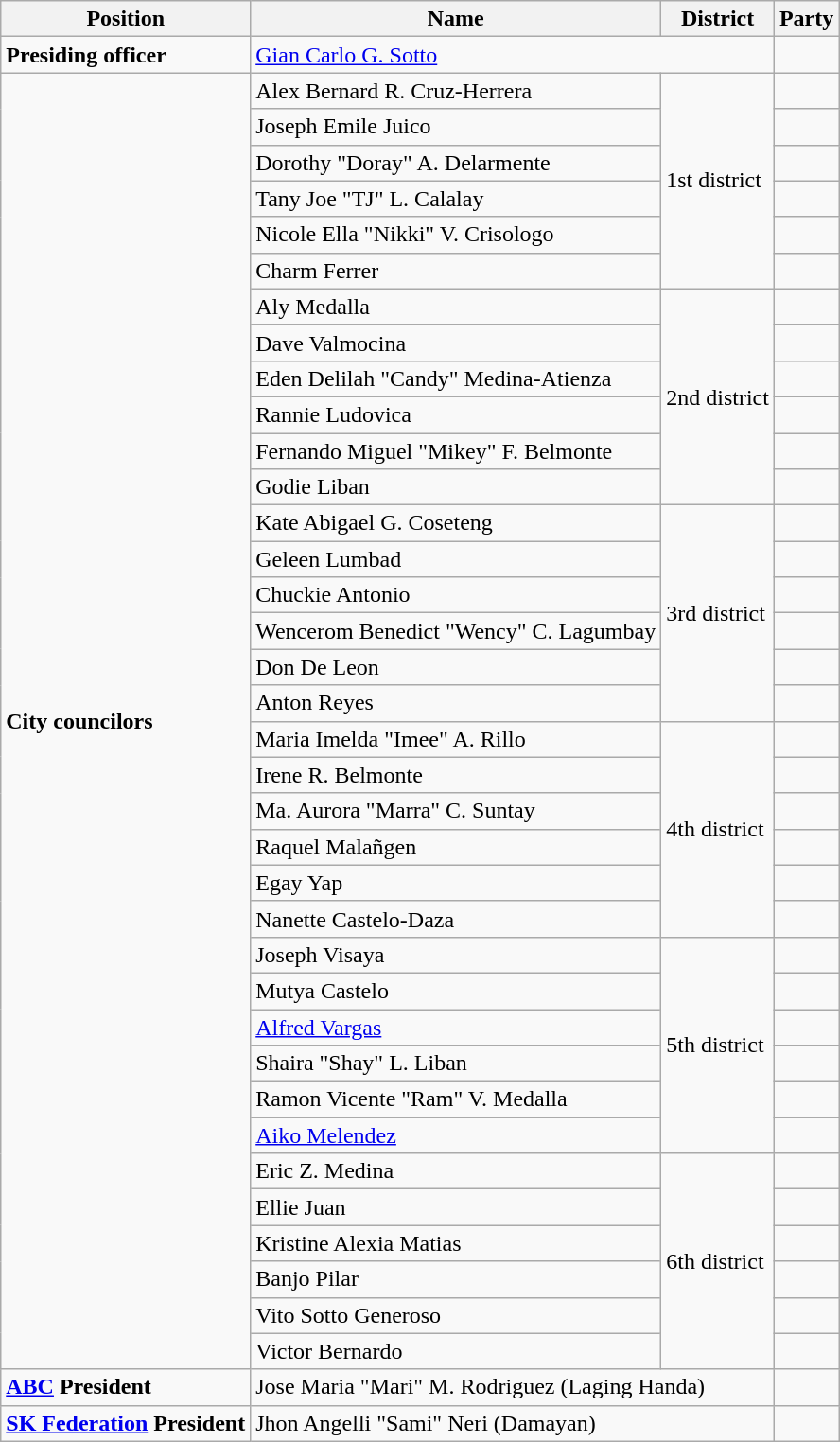<table class=wikitable>
<tr>
<th>Position</th>
<th>Name</th>
<th>District</th>
<th colspan=2>Party</th>
</tr>
<tr>
<td><strong>Presiding officer</strong></td>
<td colspan="2"><a href='#'>Gian Carlo G. Sotto</a></td>
<td></td>
</tr>
<tr>
<td rowspan="36"><strong>City councilors</strong></td>
<td>Alex Bernard R. Cruz-Herrera</td>
<td rowspan="6">1st district</td>
<td></td>
</tr>
<tr>
<td>Joseph Emile Juico</td>
<td></td>
</tr>
<tr>
<td>Dorothy "Doray" A. Delarmente</td>
<td></td>
</tr>
<tr>
<td>Tany Joe "TJ" L. Calalay</td>
<td></td>
</tr>
<tr>
<td>Nicole Ella "Nikki" V. Crisologo</td>
<td></td>
</tr>
<tr>
<td>Charm Ferrer</td>
<td></td>
</tr>
<tr>
<td>Aly Medalla</td>
<td rowspan="6">2nd district</td>
<td></td>
</tr>
<tr>
<td>Dave Valmocina</td>
<td></td>
</tr>
<tr>
<td>Eden Delilah "Candy" Medina-Atienza</td>
<td></td>
</tr>
<tr>
<td>Rannie Ludovica</td>
<td></td>
</tr>
<tr>
<td>Fernando Miguel "Mikey" F. Belmonte</td>
<td></td>
</tr>
<tr>
<td>Godie Liban</td>
<td></td>
</tr>
<tr>
<td>Kate Abigael G. Coseteng</td>
<td rowspan="6">3rd district</td>
<td></td>
</tr>
<tr>
<td>Geleen Lumbad</td>
<td></td>
</tr>
<tr>
<td>Chuckie Antonio</td>
<td></td>
</tr>
<tr>
<td>Wencerom Benedict "Wency" C. Lagumbay</td>
<td></td>
</tr>
<tr>
<td>Don De Leon</td>
<td></td>
</tr>
<tr>
<td>Anton Reyes</td>
<td></td>
</tr>
<tr>
<td>Maria Imelda "Imee" A. Rillo</td>
<td rowspan="6">4th district</td>
<td></td>
</tr>
<tr>
<td>Irene R. Belmonte</td>
<td></td>
</tr>
<tr>
<td>Ma. Aurora "Marra" C. Suntay</td>
<td></td>
</tr>
<tr>
<td>Raquel Malañgen</td>
<td></td>
</tr>
<tr>
<td>Egay Yap</td>
<td></td>
</tr>
<tr>
<td>Nanette Castelo-Daza</td>
<td></td>
</tr>
<tr>
<td>Joseph Visaya</td>
<td rowspan="6">5th district</td>
<td></td>
</tr>
<tr>
<td>Mutya Castelo</td>
<td></td>
</tr>
<tr>
<td><a href='#'>Alfred Vargas</a></td>
<td></td>
</tr>
<tr>
<td>Shaira "Shay" L. Liban</td>
<td></td>
</tr>
<tr>
<td>Ramon Vicente "Ram" V. Medalla</td>
<td></td>
</tr>
<tr>
<td><a href='#'>Aiko Melendez</a></td>
<td></td>
</tr>
<tr>
<td>Eric Z. Medina</td>
<td rowspan="6">6th district</td>
<td></td>
</tr>
<tr>
<td>Ellie Juan</td>
<td></td>
</tr>
<tr>
<td>Kristine Alexia Matias</td>
<td></td>
</tr>
<tr>
<td>Banjo Pilar</td>
<td></td>
</tr>
<tr>
<td>Vito Sotto Generoso</td>
<td></td>
</tr>
<tr>
<td>Victor Bernardo</td>
<td></td>
</tr>
<tr>
<td><strong><a href='#'>ABC</a> President</strong></td>
<td colspan="2">Jose Maria "Mari" M. Rodriguez (Laging Handa)</td>
<td></td>
</tr>
<tr>
<td><strong><a href='#'>SK Federation</a> President</strong></td>
<td colspan="2">Jhon Angelli "Sami" Neri  (Damayan)</td>
<td></td>
</tr>
</table>
